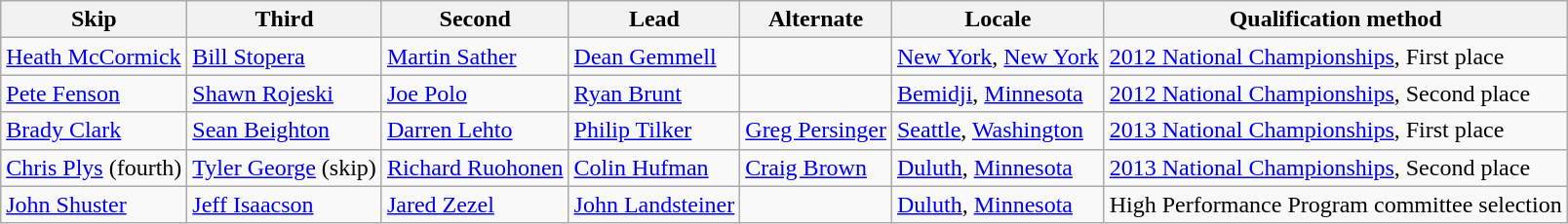<table class="wikitable sortable">
<tr>
<th>Skip</th>
<th>Third</th>
<th>Second</th>
<th>Lead</th>
<th>Alternate</th>
<th>Locale</th>
<th>Qualification method</th>
</tr>
<tr>
<td><a href='#'>Heath McCormick</a></td>
<td><a href='#'>Bill Stopera</a></td>
<td><a href='#'>Martin Sather</a></td>
<td><a href='#'>Dean Gemmell</a></td>
<td></td>
<td> <a href='#'>New York</a>, <a href='#'>New York</a></td>
<td><a href='#'>2012 National Championships</a>, First place</td>
</tr>
<tr>
<td><a href='#'>Pete Fenson</a></td>
<td><a href='#'>Shawn Rojeski</a></td>
<td><a href='#'>Joe Polo</a></td>
<td><a href='#'>Ryan Brunt</a></td>
<td></td>
<td> <a href='#'>Bemidji</a>, <a href='#'>Minnesota</a></td>
<td><a href='#'>2012 National Championships</a>, Second place</td>
</tr>
<tr>
<td><a href='#'>Brady Clark</a></td>
<td><a href='#'>Sean Beighton</a></td>
<td><a href='#'>Darren Lehto</a></td>
<td><a href='#'>Philip Tilker</a></td>
<td><a href='#'>Greg Persinger</a></td>
<td> <a href='#'>Seattle</a>, <a href='#'>Washington</a></td>
<td><a href='#'>2013 National Championships</a>, First place</td>
</tr>
<tr>
<td><a href='#'>Chris Plys</a> (fourth)</td>
<td><a href='#'>Tyler George</a> (skip)</td>
<td><a href='#'>Richard Ruohonen</a></td>
<td><a href='#'>Colin Hufman</a></td>
<td><a href='#'>Craig Brown</a></td>
<td> <a href='#'>Duluth</a>, <a href='#'>Minnesota</a></td>
<td><a href='#'>2013 National Championships</a>, Second place</td>
</tr>
<tr>
<td><a href='#'>John Shuster</a></td>
<td><a href='#'>Jeff Isaacson</a></td>
<td><a href='#'>Jared Zezel</a></td>
<td><a href='#'>John Landsteiner</a></td>
<td></td>
<td> <a href='#'>Duluth</a>, <a href='#'>Minnesota</a></td>
<td>High Performance Program committee selection</td>
</tr>
</table>
